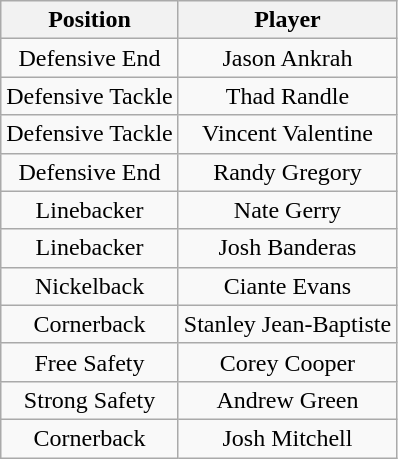<table class="wikitable" style="text-align: center;">
<tr>
<th>Position</th>
<th>Player</th>
</tr>
<tr>
<td>Defensive End</td>
<td>Jason Ankrah</td>
</tr>
<tr>
<td>Defensive Tackle</td>
<td>Thad Randle</td>
</tr>
<tr>
<td>Defensive Tackle</td>
<td>Vincent Valentine</td>
</tr>
<tr>
<td>Defensive End</td>
<td>Randy Gregory</td>
</tr>
<tr>
<td>Linebacker</td>
<td>Nate Gerry</td>
</tr>
<tr>
<td>Linebacker</td>
<td>Josh Banderas</td>
</tr>
<tr>
<td>Nickelback</td>
<td>Ciante Evans</td>
</tr>
<tr>
<td>Cornerback</td>
<td>Stanley Jean-Baptiste</td>
</tr>
<tr>
<td>Free Safety</td>
<td>Corey Cooper</td>
</tr>
<tr>
<td>Strong Safety</td>
<td>Andrew Green</td>
</tr>
<tr>
<td>Cornerback</td>
<td>Josh Mitchell</td>
</tr>
</table>
